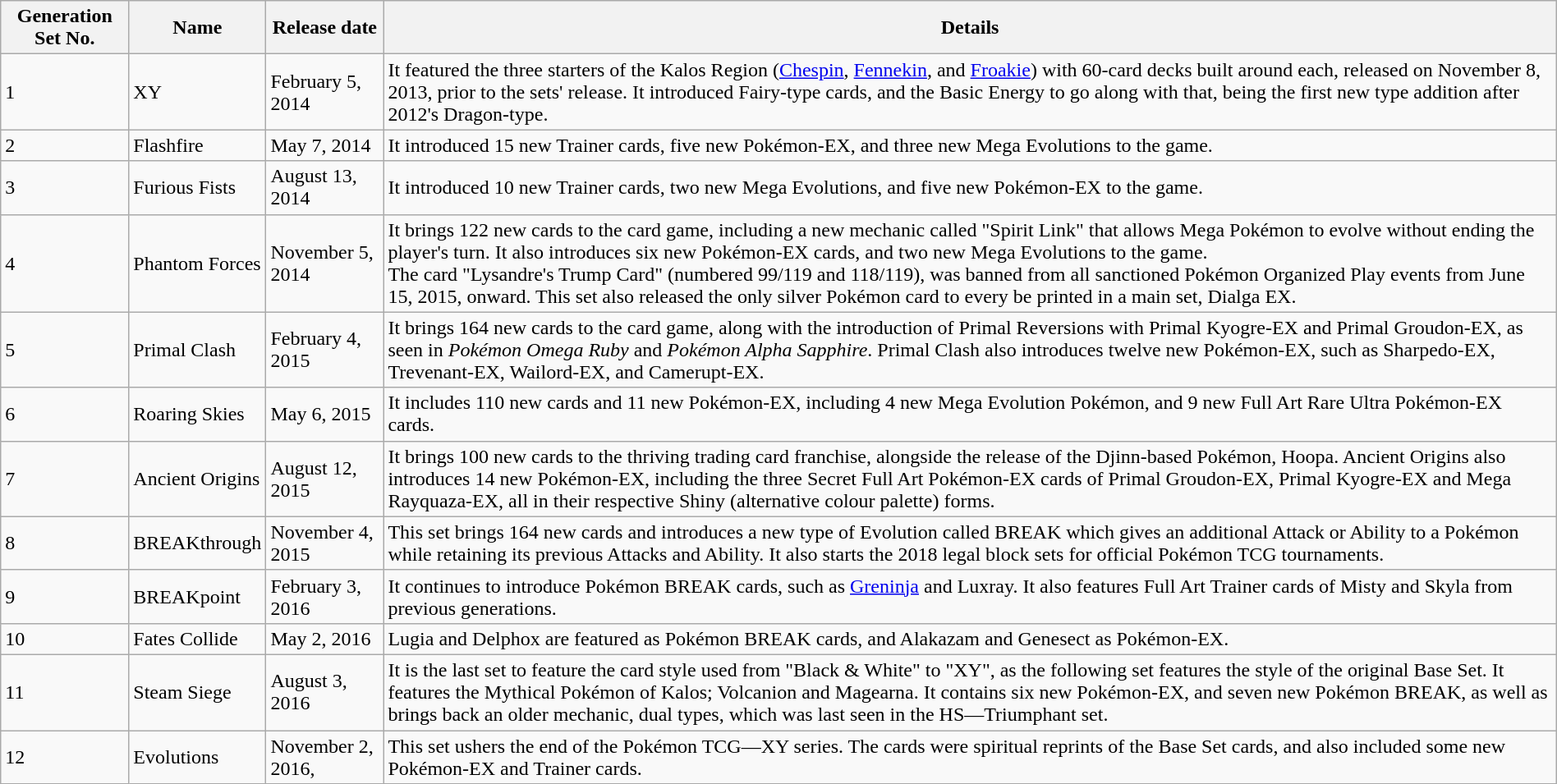<table class="wikitable" style="width: 100%; ">
<tr>
<th>Generation Set No.</th>
<th>Name</th>
<th>Release date</th>
<th>Details</th>
</tr>
<tr>
<td>1</td>
<td>XY</td>
<td>February 5, 2014</td>
<td>It featured the three starters of the Kalos Region (<a href='#'>Chespin</a>, <a href='#'>Fennekin</a>, and <a href='#'>Froakie</a>) with 60-card decks built around each, released on November 8, 2013, prior to the sets' release. It introduced Fairy-type cards, and the Basic Energy to go along with that, being the first new type addition after 2012's Dragon-type.</td>
</tr>
<tr>
<td>2</td>
<td>Flashfire</td>
<td>May 7, 2014</td>
<td>It introduced 15 new Trainer cards, five new Pokémon-EX, and three new Mega Evolutions to the game.</td>
</tr>
<tr>
<td>3</td>
<td>Furious Fists</td>
<td>August 13, 2014</td>
<td>It introduced 10 new Trainer cards, two new Mega Evolutions, and five new Pokémon-EX to the game.</td>
</tr>
<tr>
<td>4</td>
<td>Phantom Forces</td>
<td>November 5, 2014</td>
<td>It brings 122 new cards to the card game, including a new mechanic called "Spirit Link" that allows Mega Pokémon to evolve without ending the player's turn. It also introduces six new Pokémon-EX cards, and two new Mega Evolutions to the game.<br>The card "Lysandre's Trump Card" (numbered 99/119 and 118/119), was banned from all sanctioned Pokémon Organized Play events from June 15, 2015, onward. This set also released the only silver Pokémon card to every be printed in a main set, Dialga EX.</td>
</tr>
<tr>
<td>5</td>
<td>Primal Clash</td>
<td>February 4, 2015</td>
<td>It brings 164 new cards to the card game, along with the introduction of Primal Reversions with Primal Kyogre-EX and Primal Groudon-EX, as seen in <em>Pokémon Omega Ruby</em> and <em>Pokémon Alpha Sapphire</em>. Primal Clash also introduces twelve new Pokémon-EX, such as Sharpedo-EX, Trevenant-EX, Wailord-EX, and Camerupt-EX.</td>
</tr>
<tr>
<td>6</td>
<td>Roaring Skies</td>
<td>May 6, 2015</td>
<td>It includes 110 new cards and 11 new Pokémon-EX, including 4 new Mega Evolution Pokémon, and 9 new Full Art Rare Ultra Pokémon-EX cards.</td>
</tr>
<tr>
<td>7</td>
<td>Ancient Origins</td>
<td>August 12, 2015</td>
<td>It brings 100 new cards to the thriving trading card franchise, alongside the release of the Djinn-based Pokémon, Hoopa. Ancient Origins also introduces 14 new Pokémon-EX, including the three Secret Full Art Pokémon-EX cards of Primal Groudon-EX, Primal Kyogre-EX and Mega Rayquaza-EX, all in their respective Shiny (alternative colour palette) forms.</td>
</tr>
<tr>
<td>8</td>
<td>BREAKthrough</td>
<td>November 4, 2015</td>
<td>This set brings 164 new cards and introduces a new type of Evolution called BREAK which gives an additional Attack or Ability to a Pokémon while retaining its previous Attacks and Ability. It also starts the 2018 legal block sets for official Pokémon TCG tournaments.</td>
</tr>
<tr>
<td>9</td>
<td>BREAKpoint</td>
<td>February 3, 2016</td>
<td>It continues to introduce Pokémon BREAK cards, such as <a href='#'>Greninja</a> and Luxray. It also features Full Art Trainer cards of Misty and Skyla from previous generations.</td>
</tr>
<tr>
<td>10</td>
<td>Fates Collide</td>
<td>May 2, 2016</td>
<td>Lugia and Delphox are featured as Pokémon BREAK cards, and Alakazam and Genesect as Pokémon-EX.</td>
</tr>
<tr>
<td>11</td>
<td>Steam Siege</td>
<td>August 3, 2016</td>
<td>It is the last set to feature the card style used from "Black & White" to "XY", as the following set features the style of the original Base Set. It features the Mythical Pokémon of Kalos; Volcanion and Magearna. It contains six new Pokémon-EX, and seven new Pokémon BREAK, as well as brings back an older mechanic, dual types, which was last seen in the HS—Triumphant set.</td>
</tr>
<tr>
<td>12</td>
<td>Evolutions</td>
<td>November 2, 2016,</td>
<td>This set ushers the end of the Pokémon TCG—XY series. The cards were spiritual reprints of the Base Set cards, and also included some new Pokémon-EX and Trainer cards.</td>
</tr>
</table>
